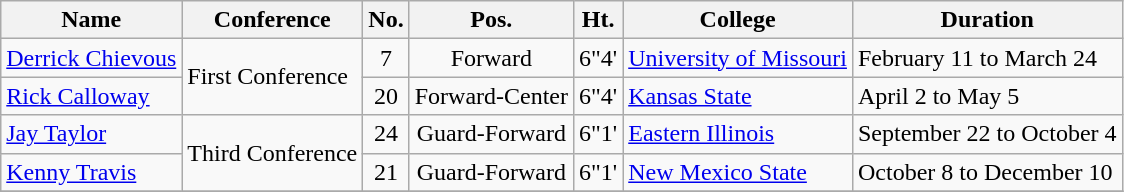<table class="wikitable" border="1">
<tr>
<th>Name</th>
<th>Conference</th>
<th>No.</th>
<th>Pos.</th>
<th>Ht.</th>
<th>College</th>
<th>Duration</th>
</tr>
<tr>
<td><a href='#'>Derrick Chievous</a></td>
<td rowspan="2">First Conference</td>
<td align=center>7</td>
<td align=center>Forward</td>
<td align=center>6"4'</td>
<td><a href='#'>University of Missouri</a></td>
<td>February 11 to March 24</td>
</tr>
<tr>
<td><a href='#'>Rick Calloway</a></td>
<td align=center>20</td>
<td align=center>Forward-Center</td>
<td align=center>6"4'</td>
<td><a href='#'>Kansas State</a></td>
<td>April 2 to May 5</td>
</tr>
<tr>
<td><a href='#'>Jay Taylor</a></td>
<td rowspan="2">Third Conference</td>
<td align=center>24</td>
<td align=center>Guard-Forward</td>
<td align=center>6"1'</td>
<td><a href='#'>Eastern Illinois</a></td>
<td>September 22 to October 4</td>
</tr>
<tr>
<td><a href='#'>Kenny Travis</a></td>
<td align=center>21</td>
<td align=center>Guard-Forward</td>
<td align=center>6"1'</td>
<td><a href='#'>New Mexico State</a></td>
<td>October 8 to December 10</td>
</tr>
<tr>
</tr>
</table>
